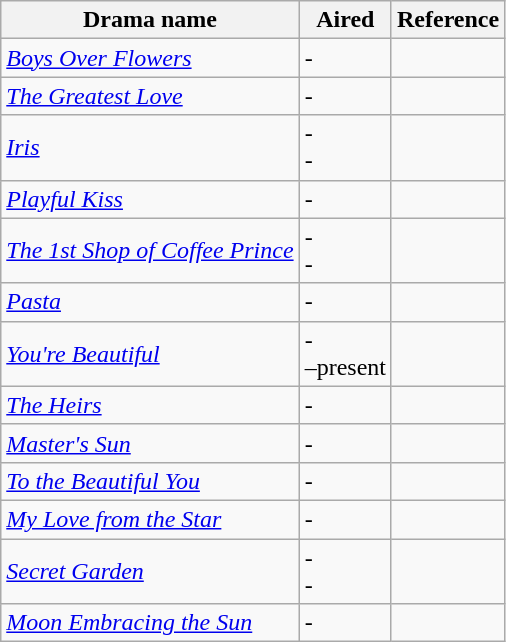<table class="wikitable sortable">
<tr>
<th>Drama name</th>
<th>Aired</th>
<th>Reference</th>
</tr>
<tr>
<td><em><a href='#'>Boys Over Flowers</a></em></td>
<td> - </td>
<td></td>
</tr>
<tr>
<td><em><a href='#'>The Greatest Love</a></em></td>
<td> - </td>
<td></td>
</tr>
<tr>
<td><em><a href='#'>Iris</a></em></td>
<td> -  <br>  - </td>
<td></td>
</tr>
<tr>
<td><em><a href='#'>Playful Kiss</a></em></td>
<td> - </td>
<td></td>
</tr>
<tr>
<td><em><a href='#'>The 1st Shop of Coffee Prince</a></em></td>
<td> -  <br>  - </td>
<td></td>
</tr>
<tr>
<td><em><a href='#'>Pasta</a></em></td>
<td> - </td>
<td></td>
</tr>
<tr>
<td><em><a href='#'>You're Beautiful</a></em></td>
<td> -  <br> –present</td>
<td></td>
</tr>
<tr>
<td><em><a href='#'>The Heirs</a></em></td>
<td> - </td>
<td></td>
</tr>
<tr>
<td><em><a href='#'>Master's Sun</a></em></td>
<td> - </td>
<td></td>
</tr>
<tr>
<td><em><a href='#'>To the Beautiful You</a></em></td>
<td> - </td>
<td></td>
</tr>
<tr>
<td><em><a href='#'>My Love from the Star</a></em></td>
<td> - </td>
<td></td>
</tr>
<tr>
<td><em><a href='#'>Secret Garden</a></em></td>
<td> -  <br>  - </td>
<td></td>
</tr>
<tr>
<td><em><a href='#'>Moon Embracing the Sun</a></em></td>
<td> - </td>
<td></td>
</tr>
</table>
